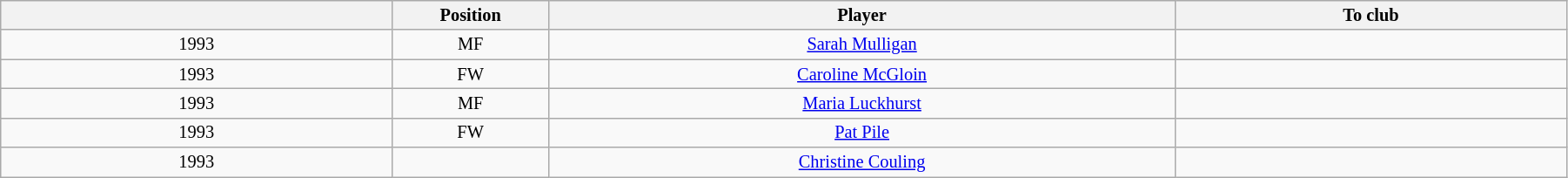<table class="wikitable sortable" style="width:95%; text-align:center; font-size:85%; text-align:center;">
<tr>
<th width="25%"></th>
<th width="10%">Position</th>
<th>Player</th>
<th width="25%">To club</th>
</tr>
<tr>
<td>1993</td>
<td>MF</td>
<td> <a href='#'>Sarah Mulligan</a></td>
<td></td>
</tr>
<tr>
<td>1993</td>
<td>FW</td>
<td><a href='#'>Caroline McGloin</a></td>
<td></td>
</tr>
<tr>
<td>1993</td>
<td>MF</td>
<td><a href='#'>Maria Luckhurst</a></td>
<td></td>
</tr>
<tr>
<td>1993</td>
<td>FW</td>
<td><a href='#'>Pat Pile</a></td>
<td></td>
</tr>
<tr>
<td>1993</td>
<td></td>
<td><a href='#'>Christine Couling</a></td>
<td></td>
</tr>
</table>
